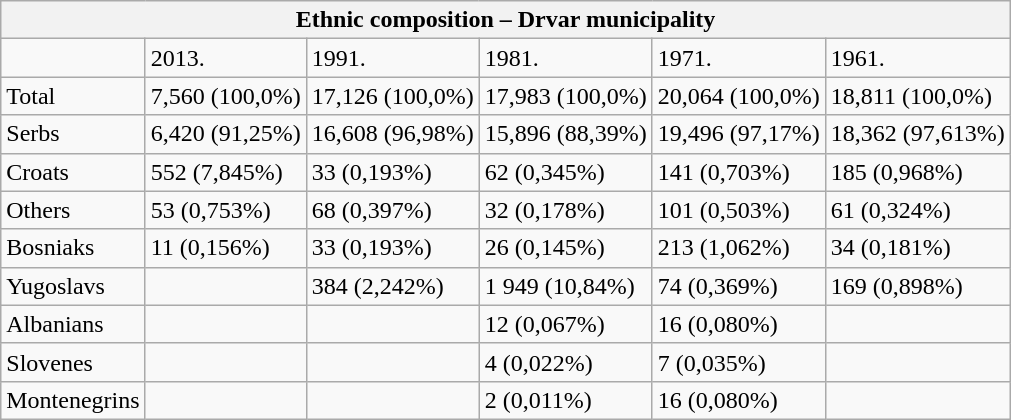<table class="wikitable">
<tr>
<th colspan="9">Ethnic composition – Drvar municipality</th>
</tr>
<tr>
<td></td>
<td>2013.</td>
<td>1991.</td>
<td>1981.</td>
<td>1971.</td>
<td>1961.</td>
</tr>
<tr>
<td>Total</td>
<td>7,560 (100,0%)</td>
<td>17,126 (100,0%)</td>
<td>17,983 (100,0%)</td>
<td>20,064 (100,0%)</td>
<td>18,811 (100,0%)</td>
</tr>
<tr>
<td>Serbs</td>
<td>6,420 (91,25%)</td>
<td>16,608 (96,98%)</td>
<td>15,896 (88,39%)</td>
<td>19,496 (97,17%)</td>
<td>18,362 (97,613%)</td>
</tr>
<tr>
<td>Croats</td>
<td>552 (7,845%)</td>
<td>33 (0,193%)</td>
<td>62 (0,345%)</td>
<td>141 (0,703%)</td>
<td>185 (0,968%)</td>
</tr>
<tr>
<td>Others</td>
<td>53 (0,753%)</td>
<td>68 (0,397%)</td>
<td>32 (0,178%)</td>
<td>101 (0,503%)</td>
<td>61 (0,324%)</td>
</tr>
<tr>
<td>Bosniaks</td>
<td>11 (0,156%)</td>
<td>33 (0,193%)</td>
<td>26 (0,145%)</td>
<td>213 (1,062%)</td>
<td>34 (0,181%)</td>
</tr>
<tr>
<td>Yugoslavs</td>
<td></td>
<td>384 (2,242%)</td>
<td>1 949 (10,84%)</td>
<td>74 (0,369%)</td>
<td>169 (0,898%)</td>
</tr>
<tr>
<td>Albanians</td>
<td></td>
<td></td>
<td>12 (0,067%)</td>
<td>16 (0,080%)</td>
<td></td>
</tr>
<tr>
<td>Slovenes</td>
<td></td>
<td></td>
<td>4 (0,022%)</td>
<td>7 (0,035%)</td>
<td></td>
</tr>
<tr>
<td>Montenegrins</td>
<td></td>
<td></td>
<td>2 (0,011%)</td>
<td>16 (0,080%)</td>
<td></td>
</tr>
</table>
